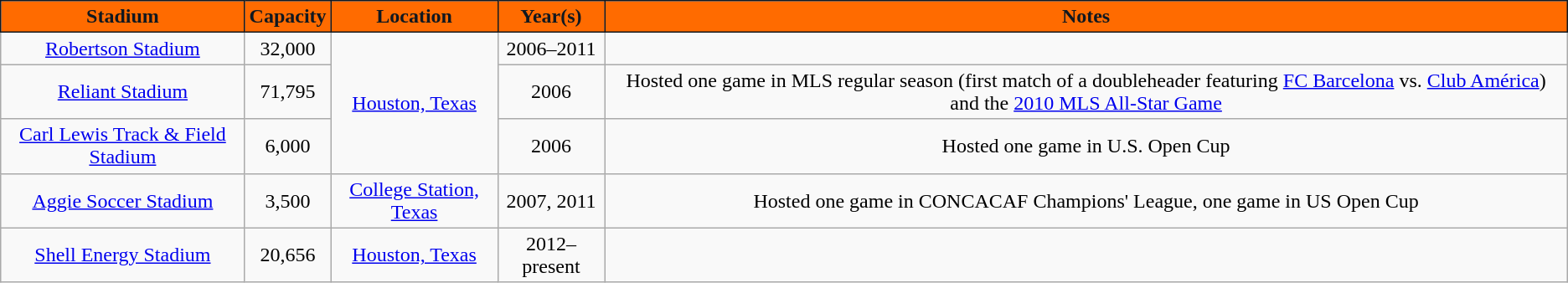<table class="wikitable" style="text-align:center; vertical-align:top;">
<tr>
<th style="background:#FF6B00; color:#101820; border:1px solid #101820;">Stadium</th>
<th style="background:#FF6B00; color:#101820; border:1px solid #101820;">Capacity</th>
<th style="background:#FF6B00; color:#101820; border:1px solid #101820;">Location</th>
<th style="background:#FF6B00; color:#101820; border:1px solid #101820;">Year(s)</th>
<th style="background:#FF6B00; color:#101820; border:1px solid #101820;">Notes</th>
</tr>
<tr>
<td><a href='#'>Robertson Stadium</a></td>
<td>32,000</td>
<td rowspan=3><a href='#'>Houston, Texas</a></td>
<td>2006–2011</td>
<td></td>
</tr>
<tr>
<td><a href='#'>Reliant Stadium</a></td>
<td>71,795</td>
<td>2006</td>
<td>Hosted one game in MLS regular season (first match of a doubleheader featuring <a href='#'>FC Barcelona</a> vs. <a href='#'>Club América</a>) and the <a href='#'>2010 MLS All-Star Game</a></td>
</tr>
<tr>
<td><a href='#'>Carl Lewis Track & Field Stadium</a></td>
<td>6,000</td>
<td>2006</td>
<td>Hosted one game in U.S. Open Cup</td>
</tr>
<tr>
<td><a href='#'>Aggie Soccer Stadium</a></td>
<td>3,500</td>
<td><a href='#'>College Station, Texas</a></td>
<td>2007, 2011</td>
<td>Hosted one game in CONCACAF Champions' League, one game in US Open Cup</td>
</tr>
<tr>
<td><a href='#'>Shell Energy Stadium</a></td>
<td>20,656</td>
<td><a href='#'>Houston, Texas</a></td>
<td>2012–present</td>
<td></td>
</tr>
</table>
